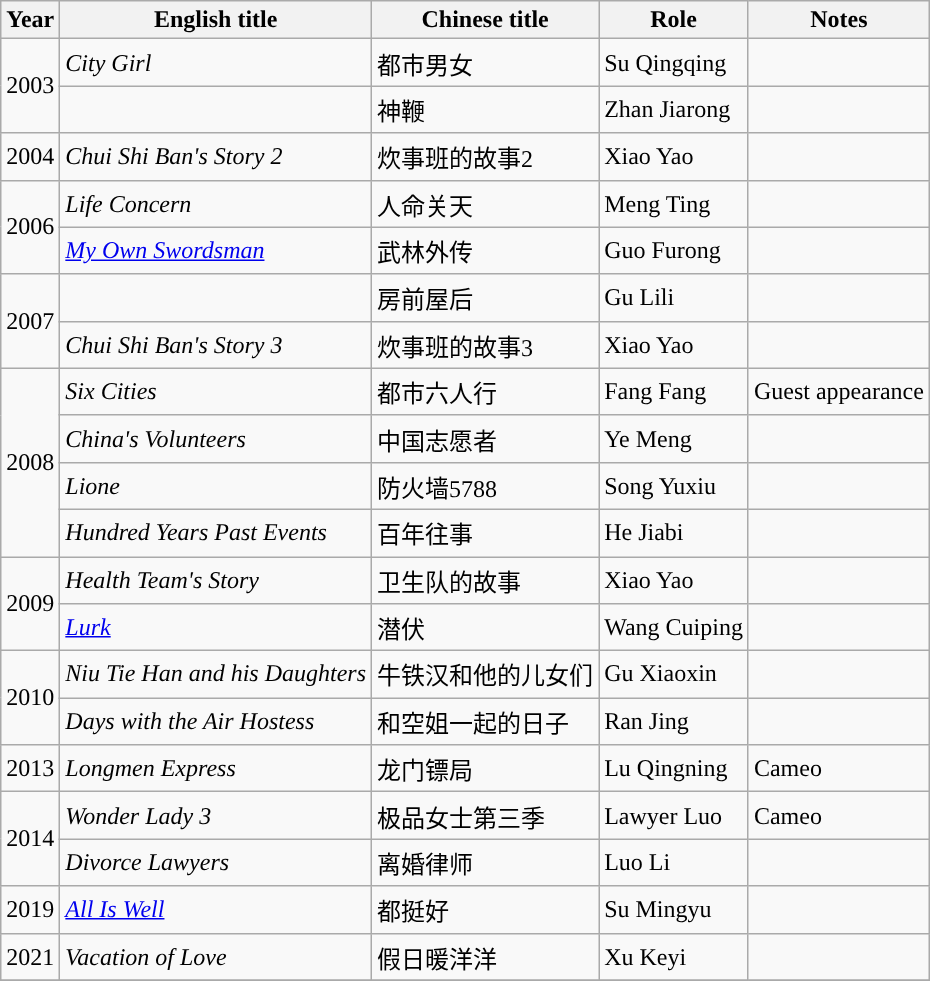<table class="wikitable sortable">
<tr>
<th>Year</th>
<th>English title</th>
<th>Chinese title</th>
<th>Role</th>
<th>Notes</th>
</tr>
<tr>
<td rowspan=2>2003</td>
<td><em>City Girl</em></td>
<td>都市男女</td>
<td>Su Qingqing</td>
<td></td>
</tr>
<tr>
<td></td>
<td>神鞭</td>
<td>Zhan Jiarong</td>
<td></td>
</tr>
<tr>
<td>2004</td>
<td><em>Chui Shi Ban's Story 2</em></td>
<td>炊事班的故事2</td>
<td>Xiao Yao</td>
<td></td>
</tr>
<tr>
<td rowspan=2>2006</td>
<td><em>Life Concern</em></td>
<td>人命关天</td>
<td>Meng Ting</td>
<td></td>
</tr>
<tr>
<td><em><a href='#'>My Own Swordsman</a></em></td>
<td>武林外传</td>
<td>Guo Furong</td>
<td></td>
</tr>
<tr>
<td rowspan=2>2007</td>
<td></td>
<td>房前屋后</td>
<td>Gu Lili</td>
<td></td>
</tr>
<tr>
<td><em>Chui Shi Ban's Story 3</em></td>
<td>炊事班的故事3</td>
<td>Xiao Yao</td>
<td></td>
</tr>
<tr>
<td rowspan=4>2008</td>
<td><em>Six Cities</em></td>
<td>都市六人行</td>
<td>Fang Fang</td>
<td>Guest appearance</td>
</tr>
<tr>
<td><em>China's Volunteers</em></td>
<td>中国志愿者</td>
<td>Ye Meng</td>
<td></td>
</tr>
<tr>
<td><em>Lione</em></td>
<td>防火墙5788</td>
<td>Song Yuxiu</td>
<td></td>
</tr>
<tr>
<td><em>Hundred Years Past Events</em></td>
<td>百年往事</td>
<td>He Jiabi</td>
<td></td>
</tr>
<tr>
<td rowspan=2>2009</td>
<td><em>Health Team's Story</em></td>
<td>卫生队的故事</td>
<td>Xiao Yao</td>
<td></td>
</tr>
<tr>
<td><em><a href='#'>Lurk</a></em></td>
<td>潜伏</td>
<td>Wang Cuiping</td>
<td></td>
</tr>
<tr>
<td rowspan=2>2010</td>
<td><em>Niu Tie Han and his Daughters</em></td>
<td>牛铁汉和他的儿女们</td>
<td>Gu Xiaoxin</td>
<td></td>
</tr>
<tr>
<td><em>Days with the Air Hostess</em></td>
<td>和空姐一起的日子</td>
<td>Ran Jing</td>
<td></td>
</tr>
<tr>
<td>2013</td>
<td><em>Longmen Express</em></td>
<td>龙门镖局</td>
<td>Lu Qingning</td>
<td>Cameo</td>
</tr>
<tr>
<td rowspan=2>2014</td>
<td><em>Wonder Lady 3</em></td>
<td>极品女士第三季</td>
<td>Lawyer Luo</td>
<td>Cameo</td>
</tr>
<tr>
<td><em>Divorce Lawyers</em></td>
<td>离婚律师</td>
<td>Luo Li</td>
<td></td>
</tr>
<tr>
<td>2019</td>
<td><em><a href='#'>All Is Well</a></em></td>
<td>都挺好</td>
<td>Su Mingyu</td>
<td></td>
</tr>
<tr>
<td>2021</td>
<td><em>Vacation of Love</em></td>
<td>假日暖洋洋</td>
<td>Xu Keyi</td>
<td></td>
</tr>
<tr>
</tr>
</table>
